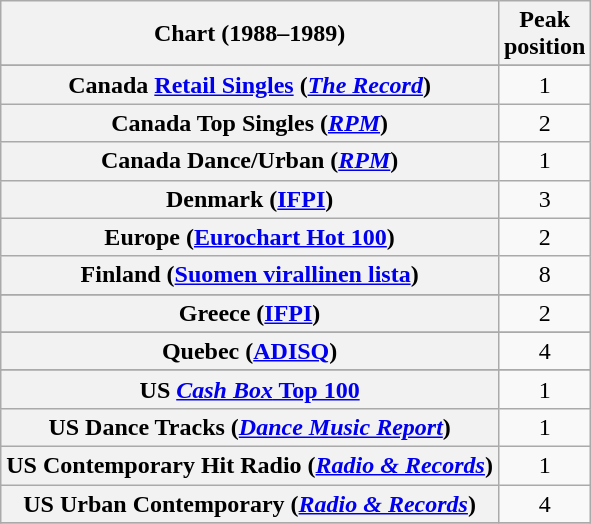<table class="wikitable sortable plainrowheaders" style="text-align:center">
<tr>
<th>Chart (1988–1989)</th>
<th>Peak<br>position</th>
</tr>
<tr>
</tr>
<tr>
</tr>
<tr>
</tr>
<tr>
<th scope="row">Canada <a href='#'>Retail Singles</a> (<em><a href='#'>The Record</a></em>)</th>
<td>1</td>
</tr>
<tr>
<th scope="row">Canada Top Singles (<em><a href='#'>RPM</a></em>)</th>
<td>2</td>
</tr>
<tr>
<th scope="row">Canada Dance/Urban (<em><a href='#'>RPM</a></em>)</th>
<td>1</td>
</tr>
<tr>
<th scope="row">Denmark (<a href='#'>IFPI</a>)</th>
<td>3</td>
</tr>
<tr>
<th scope="row">Europe (<a href='#'>Eurochart Hot 100</a>)</th>
<td>2</td>
</tr>
<tr>
<th scope="row">Finland (<a href='#'>Suomen virallinen lista</a>)</th>
<td>8</td>
</tr>
<tr>
</tr>
<tr>
<th scope="row">Greece (<a href='#'>IFPI</a>)</th>
<td>2</td>
</tr>
<tr>
</tr>
<tr>
</tr>
<tr>
</tr>
<tr>
</tr>
<tr>
</tr>
<tr>
<th scope="row">Quebec (<a href='#'>ADISQ</a>)</th>
<td align="center">4</td>
</tr>
<tr>
</tr>
<tr>
</tr>
<tr>
</tr>
<tr>
</tr>
<tr>
</tr>
<tr>
</tr>
<tr>
</tr>
<tr>
</tr>
<tr>
<th scope="row">US <a href='#'><em>Cash Box</em> Top 100</a></th>
<td>1</td>
</tr>
<tr>
<th scope="row">US Dance Tracks (<em><a href='#'>Dance Music Report</a></em>)</th>
<td>1</td>
</tr>
<tr>
<th scope="row">US Contemporary Hit Radio (<em><a href='#'>Radio & Records</a></em>)</th>
<td>1</td>
</tr>
<tr>
<th scope="row">US Urban Contemporary (<em><a href='#'>Radio & Records</a></em>)</th>
<td>4</td>
</tr>
<tr>
</tr>
</table>
